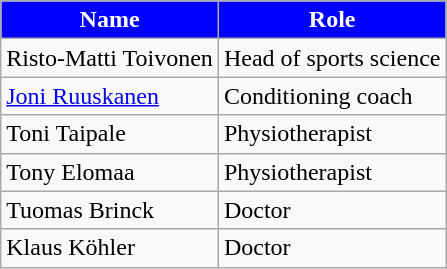<table class="wikitable">
<tr>
<th style="color:#FFFFFF; background:#0000FF;">Name</th>
<th style="color:#FFFFFF; background:#0000FF;">Role</th>
</tr>
<tr>
<td> Risto-Matti Toivonen</td>
<td>Head of sports science</td>
</tr>
<tr>
<td> <a href='#'>Joni Ruuskanen</a></td>
<td>Conditioning coach</td>
</tr>
<tr>
<td> Toni Taipale</td>
<td>Physiotherapist</td>
</tr>
<tr>
<td> Tony Elomaa</td>
<td>Physiotherapist</td>
</tr>
<tr>
<td> Tuomas Brinck</td>
<td>Doctor</td>
</tr>
<tr>
<td> Klaus Köhler</td>
<td>Doctor</td>
</tr>
</table>
